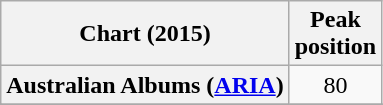<table class="wikitable sortable plainrowheaders" style="text-align:center">
<tr>
<th scope="col">Chart (2015)</th>
<th scope="col">Peak<br> position</th>
</tr>
<tr>
<th scope="row">Australian Albums (<a href='#'>ARIA</a>)</th>
<td>80</td>
</tr>
<tr>
</tr>
<tr>
</tr>
<tr>
</tr>
<tr>
</tr>
<tr>
</tr>
<tr>
</tr>
<tr>
</tr>
<tr>
</tr>
<tr>
</tr>
</table>
